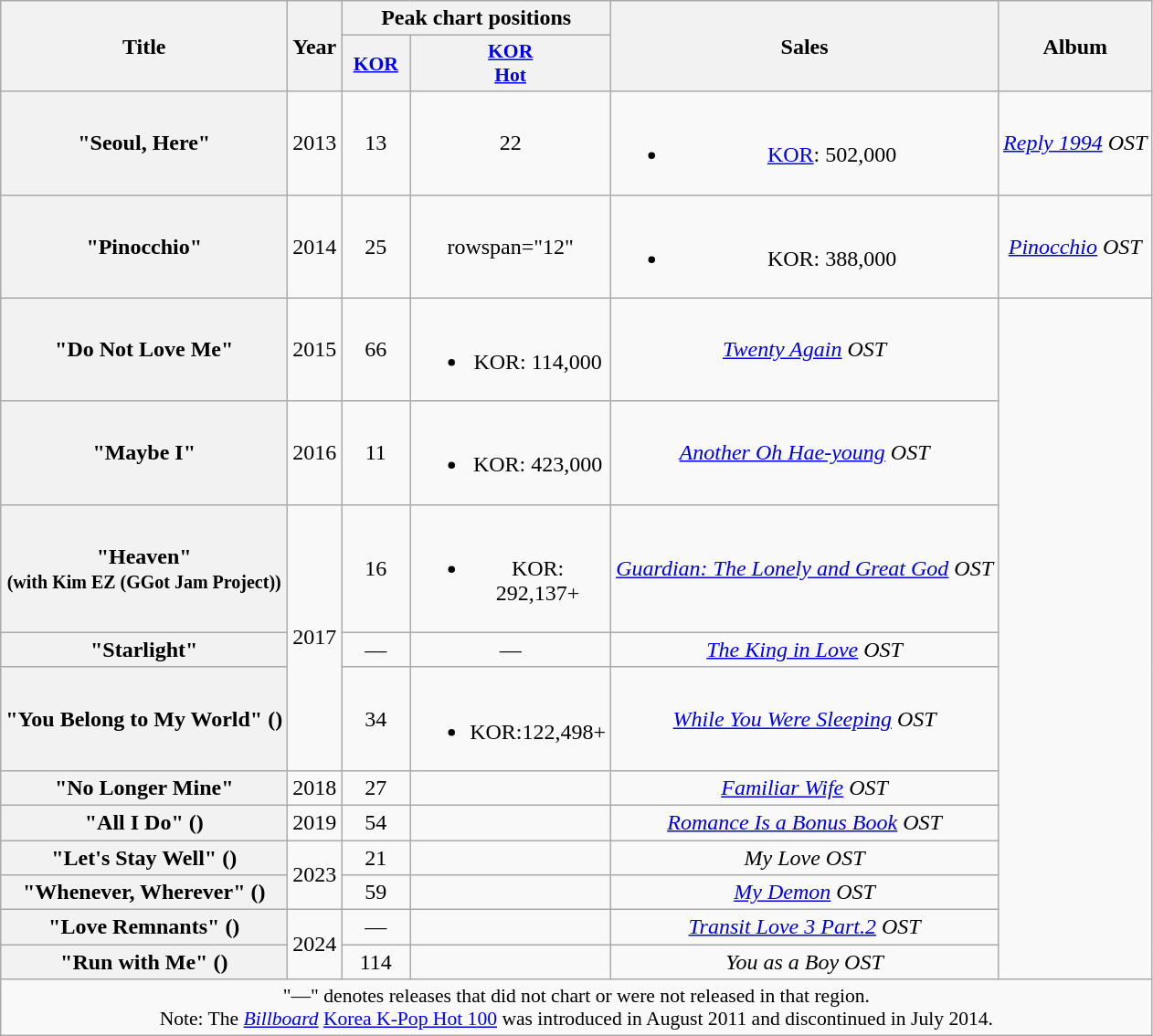<table class="wikitable plainrowheaders" style="text-align:center;">
<tr>
<th scope="col" rowspan="2">Title</th>
<th scope="col" rowspan="2">Year</th>
<th scope="col" colspan="2">Peak chart positions</th>
<th scope="col" rowspan="2">Sales<br></th>
<th scope="col" rowspan="2">Album</th>
</tr>
<tr>
<th scope="col" style="width:3em;font-size:90%;"><a href='#'>KOR</a><br></th>
<th scope="col" style="width:3em;font-size:90%;"><a href='#'>KOR<br>Hot</a><br></th>
</tr>
<tr>
<th scope="row">"Seoul, Here"<br></th>
<td>2013</td>
<td>13</td>
<td>22</td>
<td><br><ul><li><a href='#'>KOR</a>: 502,000</li></ul></td>
<td><em><a href='#'>Reply 1994</a> OST</em></td>
</tr>
<tr>
<th scope="row">"Pinocchio"</th>
<td>2014</td>
<td>25</td>
<td>rowspan="12" </td>
<td><br><ul><li>KOR: 388,000</li></ul></td>
<td><em><a href='#'>Pinocchio</a> OST</em></td>
</tr>
<tr>
<th scope="row">"Do Not Love Me"</th>
<td>2015</td>
<td>66</td>
<td><br><ul><li>KOR: 114,000</li></ul></td>
<td><em><a href='#'>Twenty Again</a> OST</em></td>
</tr>
<tr>
<th scope="row">"Maybe I"</th>
<td>2016</td>
<td>11</td>
<td><br><ul><li>KOR: 423,000</li></ul></td>
<td><em><a href='#'>Another Oh Hae-young</a> OST</em></td>
</tr>
<tr>
<th scope="row">"Heaven"<br><small>(with Kim EZ (GGot Jam Project))</small></th>
<td rowspan="3">2017</td>
<td>16</td>
<td><br><ul><li>KOR: 292,137+</li></ul></td>
<td><em><a href='#'>Guardian: The Lonely and Great God</a> OST</em></td>
</tr>
<tr>
<th scope="row">"Starlight"</th>
<td>—</td>
<td>—</td>
<td><em><a href='#'>The King in Love</a></em> <em>OST</em></td>
</tr>
<tr>
<th scope="row">"You Belong to My World" ()</th>
<td>34</td>
<td><br><ul><li>KOR:122,498+</li></ul></td>
<td><a href='#'><em>While You Were Sleeping</em></a> <em>OST</em></td>
</tr>
<tr>
<th scope="row">"No Longer Mine"</th>
<td>2018</td>
<td>27</td>
<td></td>
<td><em><a href='#'>Familiar Wife</a> OST</em></td>
</tr>
<tr>
<th scope="row">"All I Do" ()</th>
<td>2019</td>
<td>54</td>
<td></td>
<td><em><a href='#'>Romance Is a Bonus Book</a> OST</em></td>
</tr>
<tr>
<th scope="row">"Let's Stay Well" ()</th>
<td rowspan="2">2023</td>
<td>21</td>
<td></td>
<td><em>My Love OST</em></td>
</tr>
<tr>
<th scope="row">"Whenever, Wherever" ()</th>
<td>59</td>
<td></td>
<td><em><a href='#'>My Demon</a> OST</em></td>
</tr>
<tr>
<th scope="row">"Love Remnants" ()</th>
<td rowspan="2">2024</td>
<td>—</td>
<td></td>
<td><em><a href='#'>Transit Love 3 Part.2</a> OST</em></td>
</tr>
<tr>
<th scope="row">"Run with Me" ()</th>
<td>114</td>
<td></td>
<td><em>You as a Boy OST</em></td>
</tr>
<tr>
<td colspan="6" style="font-size:90%;">"—" denotes releases that did not chart or were not released in that region.<br>Note: The <em><a href='#'>Billboard</a></em> <a href='#'>Korea K-Pop Hot 100</a> was introduced in August 2011 and discontinued in July 2014.</td>
</tr>
</table>
